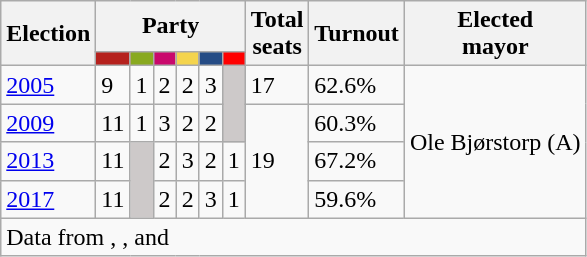<table class="wikitable">
<tr>
<th rowspan="2">Election</th>
<th colspan="6">Party</th>
<th rowspan="2">Total<br>seats</th>
<th rowspan="2">Turnout</th>
<th rowspan="2">Elected<br>mayor</th>
</tr>
<tr>
<td style="background:#B5211D;"><strong><a href='#'></a></strong></td>
<td style="background:#89A920;"><strong><a href='#'></a></strong></td>
<td style="background:#C9096C;"><strong><a href='#'></a></strong></td>
<td style="background:#F4D44D;"><strong><a href='#'></a></strong></td>
<td style="background:#254C85;"><strong><a href='#'></a></strong></td>
<td style="background:#FF0000;"><strong><a href='#'></a></strong></td>
</tr>
<tr>
<td><a href='#'>2005</a></td>
<td>9</td>
<td>1</td>
<td>2</td>
<td>2</td>
<td>3</td>
<td style="background:#CDC9C9;" rowspan="2"></td>
<td>17</td>
<td>62.6%</td>
<td rowspan="4">Ole Bjørstorp (A)</td>
</tr>
<tr>
<td><a href='#'>2009</a></td>
<td>11</td>
<td>1</td>
<td>3</td>
<td>2</td>
<td>2</td>
<td rowspan="3">19</td>
<td>60.3%</td>
</tr>
<tr>
<td><a href='#'>2013</a></td>
<td>11</td>
<td style="background:#CDC9C9;" rowspan="2"></td>
<td>2</td>
<td>3</td>
<td>2</td>
<td>1</td>
<td>67.2%</td>
</tr>
<tr>
<td><a href='#'>2017</a></td>
<td>11</td>
<td>2</td>
<td>2</td>
<td>3</td>
<td>1</td>
<td>59.6%</td>
</tr>
<tr>
<td colspan="14">Data from , ,  and </td>
</tr>
</table>
